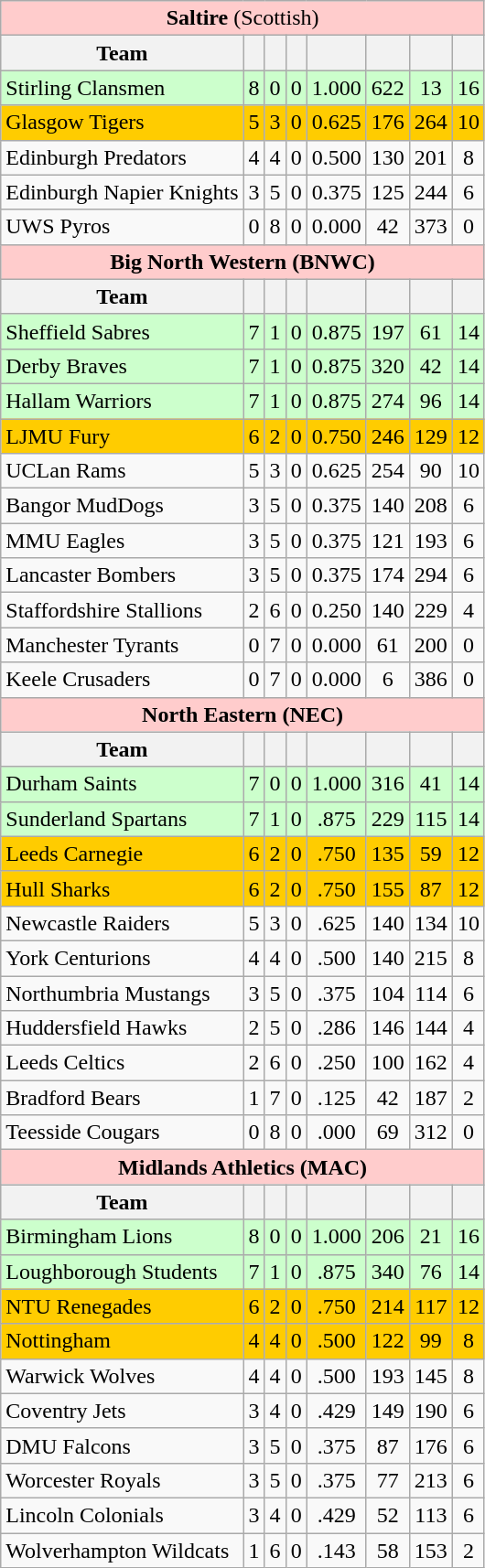<table class="wikitable">
<tr style="background:#fcc;">
<td colspan="8" style="text-align:center;"><strong>Saltire</strong> (Scottish)</td>
</tr>
<tr style="background:#efefef;">
<th>Team</th>
<th></th>
<th></th>
<th></th>
<th></th>
<th></th>
<th></th>
<th></th>
</tr>
<tr style="text-align:center; background:#cfc;">
<td align="left">Stirling Clansmen</td>
<td>8</td>
<td>0</td>
<td>0</td>
<td>1.000</td>
<td>622</td>
<td>13</td>
<td>16</td>
</tr>
<tr style="text-align:center; background:#FFCC00">
<td align="left">Glasgow Tigers</td>
<td>5</td>
<td>3</td>
<td>0</td>
<td>0.625</td>
<td>176</td>
<td>264</td>
<td>10</td>
</tr>
<tr style="text-align:center;">
<td align="left">Edinburgh Predators</td>
<td>4</td>
<td>4</td>
<td>0</td>
<td>0.500</td>
<td>130</td>
<td>201</td>
<td>8</td>
</tr>
<tr style="text-align:center;">
<td align="left">Edinburgh Napier Knights</td>
<td>3</td>
<td>5</td>
<td>0</td>
<td>0.375</td>
<td>125</td>
<td>244</td>
<td>6</td>
</tr>
<tr style="text-align:center;">
<td align="left">UWS Pyros</td>
<td>0</td>
<td>8</td>
<td>0</td>
<td>0.000</td>
<td>42</td>
<td>373</td>
<td>0</td>
</tr>
<tr style="background:#fcc;">
<td colspan="8" style="text-align:center;"><strong>Big North Western (BNWC)</strong></td>
</tr>
<tr style="background:#efefef;">
<th>Team</th>
<th></th>
<th></th>
<th></th>
<th></th>
<th></th>
<th></th>
<th></th>
</tr>
<tr style="text-align:center; background:#cfc;">
<td align="left">Sheffield Sabres</td>
<td>7</td>
<td>1</td>
<td>0</td>
<td>0.875</td>
<td>197</td>
<td>61</td>
<td>14</td>
</tr>
<tr style="text-align:center; background:#cfc;">
<td align="left">Derby Braves</td>
<td>7</td>
<td>1</td>
<td>0</td>
<td>0.875</td>
<td>320</td>
<td>42</td>
<td>14</td>
</tr>
<tr style="text-align:center; background:#cfc;">
<td align="left">Hallam Warriors</td>
<td>7</td>
<td>1</td>
<td>0</td>
<td>0.875</td>
<td>274</td>
<td>96</td>
<td>14</td>
</tr>
<tr style="text-align:center; background:#FFCC00;">
<td align="left">LJMU Fury</td>
<td>6</td>
<td>2</td>
<td>0</td>
<td>0.750</td>
<td>246</td>
<td>129</td>
<td>12</td>
</tr>
<tr style="text-align:center;">
<td align="left">UCLan Rams</td>
<td>5</td>
<td>3</td>
<td>0</td>
<td>0.625</td>
<td>254</td>
<td>90</td>
<td>10</td>
</tr>
<tr style="text-align:center;">
<td align="left">Bangor MudDogs</td>
<td>3</td>
<td>5</td>
<td>0</td>
<td>0.375</td>
<td>140</td>
<td>208</td>
<td>6</td>
</tr>
<tr style="text-align:center;">
<td align="left">MMU Eagles</td>
<td>3</td>
<td>5</td>
<td>0</td>
<td>0.375</td>
<td>121</td>
<td>193</td>
<td>6</td>
</tr>
<tr style="text-align:center;">
<td align="left">Lancaster Bombers</td>
<td>3</td>
<td>5</td>
<td>0</td>
<td>0.375</td>
<td>174</td>
<td>294</td>
<td>6</td>
</tr>
<tr style="text-align:center;">
<td align="left">Staffordshire Stallions</td>
<td>2</td>
<td>6</td>
<td>0</td>
<td>0.250</td>
<td>140</td>
<td>229</td>
<td>4</td>
</tr>
<tr style="text-align:center;">
<td align="left">Manchester Tyrants</td>
<td>0</td>
<td>7</td>
<td>0</td>
<td>0.000</td>
<td>61</td>
<td>200</td>
<td>0</td>
</tr>
<tr style="text-align:center;">
<td align="left">Keele Crusaders</td>
<td>0</td>
<td>7</td>
<td>0</td>
<td>0.000</td>
<td>6</td>
<td>386</td>
<td>0</td>
</tr>
<tr style="background:#fcc;">
<td colspan="8" style="text-align:center;"><strong>North Eastern (NEC)</strong></td>
</tr>
<tr style="background:#efefef;">
<th>Team</th>
<th></th>
<th></th>
<th></th>
<th></th>
<th></th>
<th></th>
<th></th>
</tr>
<tr style="text-align:center; background:#cfc;">
<td align="left">Durham Saints</td>
<td>7</td>
<td>0</td>
<td>0</td>
<td>1.000</td>
<td>316</td>
<td>41</td>
<td>14</td>
</tr>
<tr style="text-align:center; background:#cfc;">
<td align="left">Sunderland Spartans</td>
<td>7</td>
<td>1</td>
<td>0</td>
<td>.875</td>
<td>229</td>
<td>115</td>
<td>14</td>
</tr>
<tr style="text-align:center; background:#FFCC00;">
<td align="left">Leeds Carnegie</td>
<td>6</td>
<td>2</td>
<td>0</td>
<td>.750</td>
<td>135</td>
<td>59</td>
<td>12</td>
</tr>
<tr style="text-align:center; background:#FFCC00;">
<td align="left">Hull Sharks</td>
<td>6</td>
<td>2</td>
<td>0</td>
<td>.750</td>
<td>155</td>
<td>87</td>
<td>12</td>
</tr>
<tr style="text-align:center;">
<td align="left">Newcastle Raiders</td>
<td>5</td>
<td>3</td>
<td>0</td>
<td>.625</td>
<td>140</td>
<td>134</td>
<td>10</td>
</tr>
<tr style="text-align:center;">
<td align="left">York Centurions</td>
<td>4</td>
<td>4</td>
<td>0</td>
<td>.500</td>
<td>140</td>
<td>215</td>
<td>8</td>
</tr>
<tr style="text-align:center;">
<td align="left">Northumbria Mustangs</td>
<td>3</td>
<td>5</td>
<td>0</td>
<td>.375</td>
<td>104</td>
<td>114</td>
<td>6</td>
</tr>
<tr style="text-align:center;">
<td align="left">Huddersfield Hawks</td>
<td>2</td>
<td>5</td>
<td>0</td>
<td>.286</td>
<td>146</td>
<td>144</td>
<td>4</td>
</tr>
<tr style="text-align:center;">
<td align="left">Leeds Celtics</td>
<td>2</td>
<td>6</td>
<td>0</td>
<td>.250</td>
<td>100</td>
<td>162</td>
<td>4</td>
</tr>
<tr style="text-align:center;">
<td align="left">Bradford Bears</td>
<td>1</td>
<td>7</td>
<td>0</td>
<td>.125</td>
<td>42</td>
<td>187</td>
<td>2</td>
</tr>
<tr style="text-align:center;">
<td align="left">Teesside Cougars</td>
<td>0</td>
<td>8</td>
<td>0</td>
<td>.000</td>
<td>69</td>
<td>312</td>
<td>0</td>
</tr>
<tr style="background:#fcc;">
<td colspan="8" style="text-align:center;"><strong>Midlands Athletics (MAC)</strong></td>
</tr>
<tr style="background:#efefef;">
<th>Team</th>
<th></th>
<th></th>
<th></th>
<th></th>
<th></th>
<th></th>
<th></th>
</tr>
<tr style="text-align:center; background:#cfc;">
<td align="left">Birmingham Lions</td>
<td>8</td>
<td>0</td>
<td>0</td>
<td>1.000</td>
<td>206</td>
<td>21</td>
<td>16</td>
</tr>
<tr style="text-align:center; background:#cfc;">
<td align="left">Loughborough Students</td>
<td>7</td>
<td>1</td>
<td>0</td>
<td>.875</td>
<td>340</td>
<td>76</td>
<td>14</td>
</tr>
<tr style="text-align:center; background:#FFCC00;">
<td align="left">NTU Renegades</td>
<td>6</td>
<td>2</td>
<td>0</td>
<td>.750</td>
<td>214</td>
<td>117</td>
<td>12</td>
</tr>
<tr style="text-align:center; background:#FFCC00;">
<td align="left">Nottingham</td>
<td>4</td>
<td>4</td>
<td>0</td>
<td>.500</td>
<td>122</td>
<td>99</td>
<td>8</td>
</tr>
<tr style="text-align:center;">
<td align="left">Warwick Wolves</td>
<td>4</td>
<td>4</td>
<td>0</td>
<td>.500</td>
<td>193</td>
<td>145</td>
<td>8</td>
</tr>
<tr style="text-align:center;">
<td align="left">Coventry Jets</td>
<td>3</td>
<td>4</td>
<td>0</td>
<td>.429</td>
<td>149</td>
<td>190</td>
<td>6</td>
</tr>
<tr style="text-align:center;">
<td align="left">DMU Falcons</td>
<td>3</td>
<td>5</td>
<td>0</td>
<td>.375</td>
<td>87</td>
<td>176</td>
<td>6</td>
</tr>
<tr style="text-align:center;">
<td align="left">Worcester Royals</td>
<td>3</td>
<td>5</td>
<td>0</td>
<td>.375</td>
<td>77</td>
<td>213</td>
<td>6</td>
</tr>
<tr style="text-align:center;">
<td align="left">Lincoln Colonials</td>
<td>3</td>
<td>4</td>
<td>0</td>
<td>.429</td>
<td>52</td>
<td>113</td>
<td>6</td>
</tr>
<tr style="text-align:center;">
<td align="left">Wolverhampton Wildcats</td>
<td>1</td>
<td>6</td>
<td>0</td>
<td>.143</td>
<td>58</td>
<td>153</td>
<td>2</td>
</tr>
</table>
